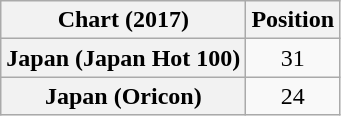<table class="wikitable sortable plainrowheaders" style="text-align:center;">
<tr>
<th scope="col">Chart (2017)</th>
<th scope="col">Position</th>
</tr>
<tr>
<th scope="row">Japan (Japan Hot 100)</th>
<td>31</td>
</tr>
<tr>
<th scope="row">Japan (Oricon)</th>
<td>24</td>
</tr>
</table>
